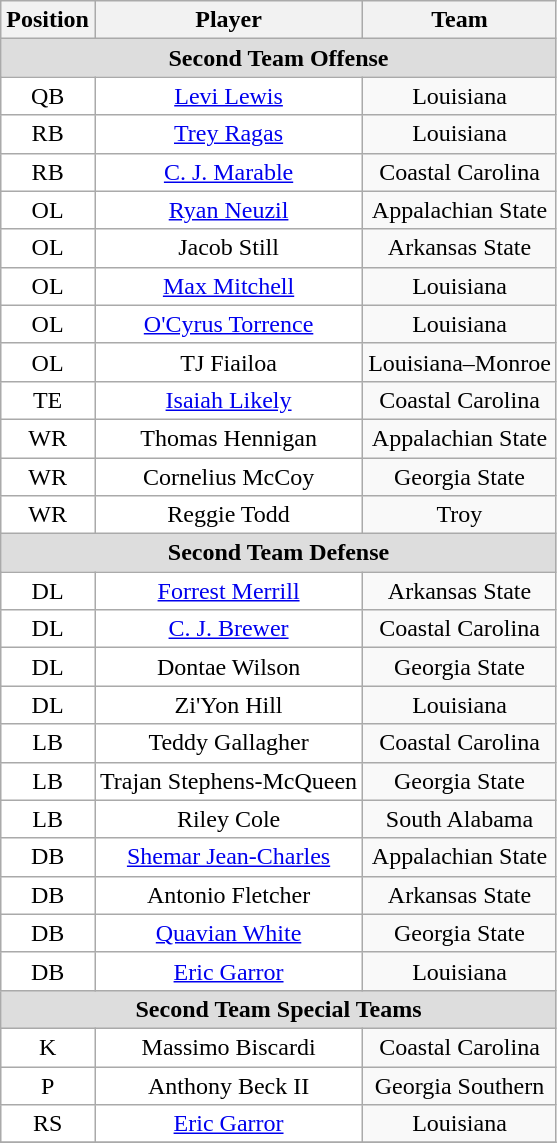<table class="wikitable" border="0">
<tr>
<th>Position</th>
<th>Player</th>
<th>Team</th>
</tr>
<tr>
<td colspan="3" style="text-align:center; background:#ddd;"><strong>Second Team Offense</strong></td>
</tr>
<tr style="text-align:center;">
<td style="background:white">QB</td>
<td style="background:white"><a href='#'>Levi Lewis</a></td>
<td>Louisiana</td>
</tr>
<tr style="text-align:center;">
<td style="background:white">RB</td>
<td style="background:white"><a href='#'>Trey Ragas</a></td>
<td>Louisiana</td>
</tr>
<tr style="text-align:center;">
<td style="background:white">RB</td>
<td style="background:white"><a href='#'>C. J. Marable</a></td>
<td>Coastal Carolina</td>
</tr>
<tr style="text-align:center;">
<td style="background:white">OL</td>
<td style="background:white"><a href='#'>Ryan Neuzil</a></td>
<td>Appalachian State</td>
</tr>
<tr style="text-align:center;">
<td style="background:white">OL</td>
<td style="background:white">Jacob Still</td>
<td>Arkansas State</td>
</tr>
<tr style="text-align:center;">
<td style="background:white">OL</td>
<td style="background:white"><a href='#'>Max Mitchell</a></td>
<td>Louisiana</td>
</tr>
<tr style="text-align:center;">
<td style="background:white">OL</td>
<td style="background:white"><a href='#'>O'Cyrus Torrence</a></td>
<td>Louisiana</td>
</tr>
<tr style="text-align:center;">
<td style="background:white">OL</td>
<td style="background:white">TJ Fiailoa</td>
<td>Louisiana–Monroe</td>
</tr>
<tr style="text-align:center;">
<td style="background:white">TE</td>
<td style="background:white"><a href='#'>Isaiah Likely</a></td>
<td>Coastal Carolina</td>
</tr>
<tr style="text-align:center;">
<td style="background:white">WR</td>
<td style="background:white">Thomas Hennigan</td>
<td>Appalachian State</td>
</tr>
<tr style="text-align:center;">
<td style="background:white">WR</td>
<td style="background:white">Cornelius McCoy</td>
<td>Georgia State</td>
</tr>
<tr style="text-align:center;">
<td style="background:white">WR</td>
<td style="background:white">Reggie Todd</td>
<td>Troy</td>
</tr>
<tr>
<td colspan="3" style="text-align:center; background:#ddd;"><strong>Second Team Defense</strong></td>
</tr>
<tr style="text-align:center;">
<td style="background:white">DL</td>
<td style="background:white"><a href='#'>Forrest Merrill</a></td>
<td>Arkansas State</td>
</tr>
<tr style="text-align:center;">
<td style="background:white">DL</td>
<td style="background:white"><a href='#'>C. J. Brewer</a></td>
<td>Coastal Carolina</td>
</tr>
<tr style="text-align:center;">
<td style="background:white">DL</td>
<td style="background:white">Dontae Wilson</td>
<td>Georgia State</td>
</tr>
<tr style="text-align:center;">
<td style="background:white">DL</td>
<td style="background:white">Zi'Yon Hill</td>
<td>Louisiana</td>
</tr>
<tr style="text-align:center;">
<td style="background:white">LB</td>
<td style="background:white">Teddy Gallagher</td>
<td>Coastal Carolina</td>
</tr>
<tr style="text-align:center;">
<td style="background:white">LB</td>
<td style="background:white">Trajan Stephens-McQueen</td>
<td>Georgia State</td>
</tr>
<tr style="text-align:center;">
<td style="background:white">LB</td>
<td style="background:white">Riley Cole</td>
<td>South Alabama</td>
</tr>
<tr style="text-align:center;">
<td style="background:white">DB</td>
<td style="background:white"><a href='#'>Shemar Jean-Charles</a></td>
<td>Appalachian State</td>
</tr>
<tr style="text-align:center;">
<td style="background:white">DB</td>
<td style="background:white">Antonio Fletcher</td>
<td>Arkansas State</td>
</tr>
<tr style="text-align:center;">
<td style="background:white">DB</td>
<td style="background:white"><a href='#'>Quavian White</a></td>
<td>Georgia State</td>
</tr>
<tr style="text-align:center;">
<td style="background:white">DB</td>
<td style="background:white"><a href='#'>Eric Garror</a></td>
<td>Louisiana</td>
</tr>
<tr>
<td colspan="3" style="text-align:center; background:#ddd;"><strong>Second Team Special Teams</strong></td>
</tr>
<tr style="text-align:center;">
<td style="background:white">K</td>
<td style="background:white">Massimo Biscardi</td>
<td>Coastal Carolina</td>
</tr>
<tr style="text-align:center;">
<td style="background:white">P</td>
<td style="background:white">Anthony Beck II</td>
<td>Georgia Southern</td>
</tr>
<tr style="text-align:center;">
<td style="background:white">RS</td>
<td style="background:white"><a href='#'>Eric Garror</a></td>
<td>Louisiana</td>
</tr>
<tr style="text-align:center;">
</tr>
</table>
